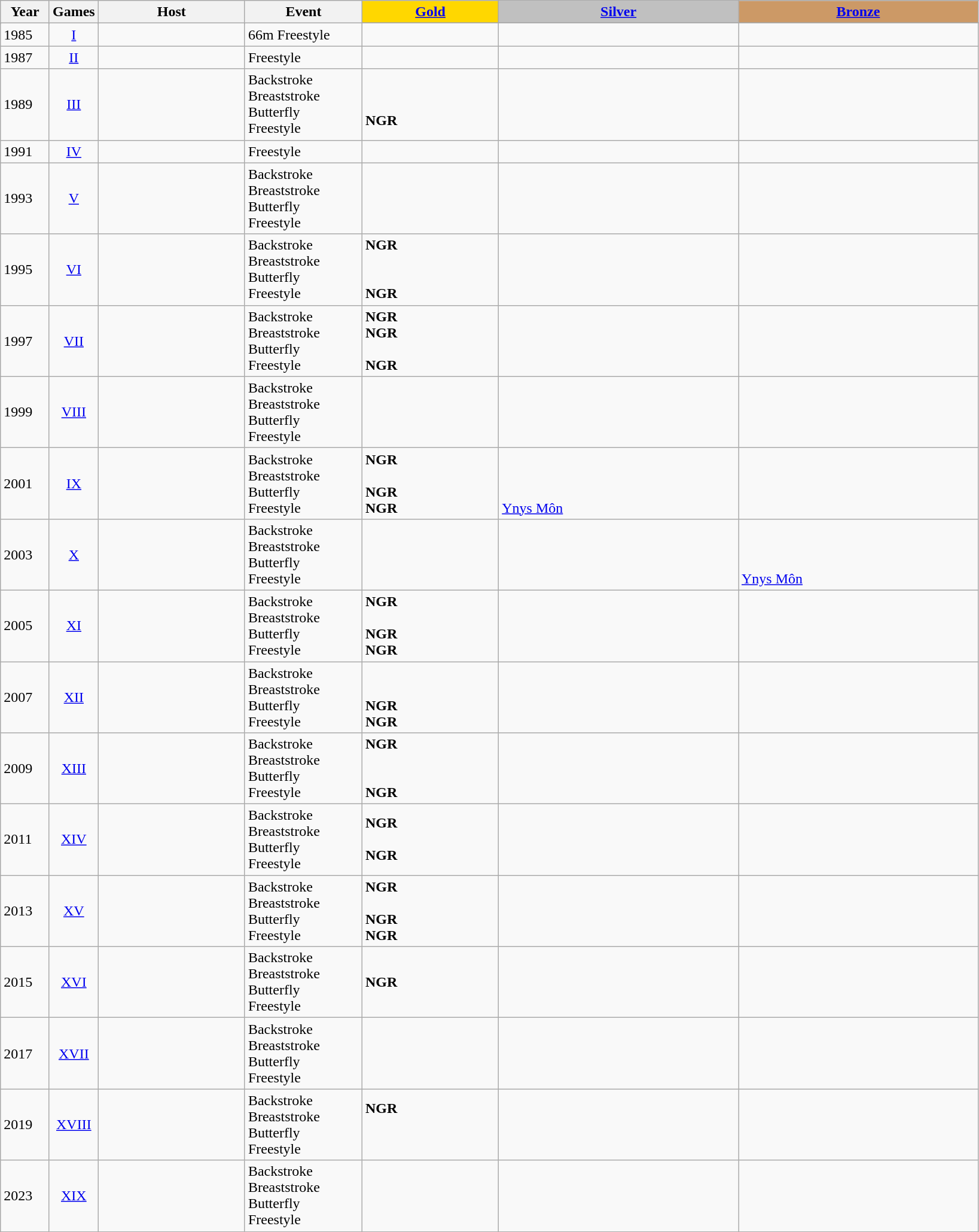<table class="sortable wikitable collapsible collapsed">
<tr>
<th rowspan="2" style="width:5%;">Year</th>
<th rowspan="2" style="width:5%;">Games</th>
<th rowspan="2" style="width:15%;">Host</th>
<th rowspan="2" style="width:12%;">Event</th>
<th style="background-color: gold"><a href='#'>Gold</a></th>
<th style="background-color: silver"><a href='#'>Silver</a></th>
<th style="background-color: #CC9966"><a href='#'>Bronze</a></th>
</tr>
<tr>
</tr>
<tr>
<td>1985</td>
<td align=center><a href='#'>I</a></td>
<td align="left"></td>
<td>66m Freestyle</td>
<td align="left"></td>
<td align="left"></td>
<td align="left"></td>
</tr>
<tr>
<td>1987</td>
<td align=center><a href='#'>II</a></td>
<td align="left"></td>
<td>Freestyle</td>
<td align="left"></td>
<td align="left"></td>
<td align="left"></td>
</tr>
<tr>
<td>1989</td>
<td align=center><a href='#'>III</a></td>
<td align="left"></td>
<td>Backstroke <br> Breaststroke <br> Butterfly <br> Freestyle</td>
<td align="left"> <br>  <br>  <strong>NGR</strong> <br> </td>
<td align="left"> <br>  <br>  <br> </td>
<td align="left"> <br>  <br>  <br> </td>
</tr>
<tr>
<td>1991</td>
<td align=center><a href='#'>IV</a></td>
<td align="left"></td>
<td>Freestyle</td>
<td align="left"></td>
<td align="left"></td>
<td align="left"></td>
</tr>
<tr>
<td>1993</td>
<td align=center><a href='#'>V</a></td>
<td align="left"></td>
<td>Backstroke <br> Breaststroke <br> Butterfly <br> Freestyle</td>
<td align="left"> <br>  <br>  <br> </td>
<td align="left"> <br>  <br>  <br> </td>
<td align="left"> <br>  <br>  <br> </td>
</tr>
<tr>
<td>1995</td>
<td align=center><a href='#'>VI</a></td>
<td align="left"></td>
<td>Backstroke <br> Breaststroke <br> Butterfly <br> Freestyle</td>
<td align="left"> <strong>NGR</strong> <br>  <br>  <br>  <strong>NGR</strong></td>
<td align="left"> <br>  <br>  <br> </td>
<td align="left"> <br>  <br>  <br> </td>
</tr>
<tr>
<td>1997</td>
<td align=center><a href='#'>VII</a></td>
<td align="left"></td>
<td>Backstroke <br> Breaststroke <br> Butterfly <br> Freestyle</td>
<td align="left"> <strong>NGR</strong> <br>  <strong>NGR</strong> <br>  <br>  <strong>NGR</strong></td>
<td align="left"> <br>  <br>  <br> </td>
<td align="left"> <br>  <br>  <br> </td>
</tr>
<tr>
<td>1999</td>
<td align=center><a href='#'>VIII</a></td>
<td align="left"></td>
<td>Backstroke <br> Breaststroke <br> Butterfly <br> Freestyle</td>
<td align="left"> <br>  <br>  <br> </td>
<td align="left"> <br>  <br>  <br> </td>
<td align="left"> <br>  <br>  <br> </td>
</tr>
<tr>
<td>2001</td>
<td align=center><a href='#'>IX</a></td>
<td align="left"></td>
<td>Backstroke <br> Breaststroke <br> Butterfly <br> Freestyle</td>
<td align="left"> <strong>NGR</strong> <br>  <br>  <strong>NGR</strong> <br>  <strong>NGR</strong></td>
<td align="left"> <br>  <br>  <br>  <a href='#'>Ynys Môn</a></td>
<td align="left"> <br>  <br>  <br> </td>
</tr>
<tr>
<td>2003</td>
<td align=center><a href='#'>X</a></td>
<td align="left"></td>
<td>Backstroke <br> Breaststroke <br> Butterfly <br> Freestyle</td>
<td align="left"> <br>  <br>  <br> </td>
<td align="left"> <br>  <br>  <br> </td>
<td align="left"> <br>  <br>  <br>  <a href='#'>Ynys Môn</a></td>
</tr>
<tr>
<td>2005</td>
<td align=center><a href='#'>XI</a></td>
<td align="left"></td>
<td>Backstroke <br> Breaststroke <br> Butterfly <br> Freestyle</td>
<td align="left"> <strong>NGR</strong> <br>  <br>  <strong>NGR</strong> <br>  <strong>NGR</strong></td>
<td align="left"> <br>  <br>  <br> </td>
<td align="left"> <br>  <br>  <br> </td>
</tr>
<tr>
<td>2007</td>
<td align=center><a href='#'>XII</a></td>
<td align="left"></td>
<td>Backstroke <br> Breaststroke <br> Butterfly <br> Freestyle</td>
<td align="left"> <br>  <br>  <strong>NGR</strong> <br>  <strong>NGR</strong></td>
<td align="left"> <br>  <br>  <br> </td>
<td align="left"> <br>  <br>  <br> </td>
</tr>
<tr>
<td>2009</td>
<td align=center><a href='#'>XIII</a></td>
<td align="left"></td>
<td>Backstroke <br> Breaststroke <br> Butterfly <br> Freestyle</td>
<td align="left"> <strong>NGR</strong> <br>  <br>  <br>   <strong>NGR</strong></td>
<td align="left"> <br>  <br>  <br> <br></td>
<td align="left"> <br>  <br>  <br> </td>
</tr>
<tr>
<td>2011</td>
<td align=center><a href='#'>XIV</a></td>
<td align="left"></td>
<td>Backstroke <br> Breaststroke <br> Butterfly <br> Freestyle</td>
<td align="left"> <strong>NGR</strong> <br>  <br>  <strong>NGR</strong> <br> </td>
<td align="left"> <br>   <br>  <br> </td>
<td align="left"> <br> <br>  <br> </td>
</tr>
<tr>
<td>2013</td>
<td align=center><a href='#'>XV</a></td>
<td align="left"></td>
<td>Backstroke <br> Breaststroke <br> Butterfly <br> Freestyle</td>
<td align="left"> <strong>NGR</strong> <br>  <br>  <strong>NGR</strong> <br>  <strong>NGR</strong></td>
<td align="left"> <br>  <br>  <br> </td>
<td align="left"> <br>  <br>  <br> </td>
</tr>
<tr>
<td>2015</td>
<td align=center><a href='#'>XVI</a></td>
<td align="left"></td>
<td>Backstroke <br> Breaststroke <br> Butterfly <br> Freestyle</td>
<td align="left"> <br>  <strong>NGR</strong> <br>  <br></td>
<td align="left"> <br>  <br>  <br> </td>
<td align="left"> <br>  <br>  <br> </td>
</tr>
<tr>
<td>2017</td>
<td align=center><a href='#'>XVII</a></td>
<td align="left"></td>
<td>Backstroke <br> Breaststroke <br> Butterfly <br> Freestyle</td>
<td align="left"> <br>  <br>  <br></td>
<td align="left"> <br>  <br>  <br> </td>
<td align="left"> <br>  <br>  <br> </td>
</tr>
<tr>
<td>2019</td>
<td align=center><a href='#'>XVIII</a></td>
<td align="left"></td>
<td>Backstroke <br> Breaststroke <br> Butterfly <br> Freestyle</td>
<td align="left"> <strong>NGR</strong> <br>  <br>  <br> </td>
<td align="left"> <br>  <br>  <br> </td>
<td align="left"> <br>  <br>  <br> </td>
</tr>
<tr>
<td>2023</td>
<td align=center><a href='#'>XIX</a></td>
<td align="left"></td>
<td>Backstroke <br> Breaststroke <br> Butterfly <br> Freestyle</td>
<td align="left"> <br>  <br>  <br> </td>
<td align="left"> <br>  <br>  <br> </td>
<td align="left"> <br>  <br>  <br> </td>
</tr>
</table>
